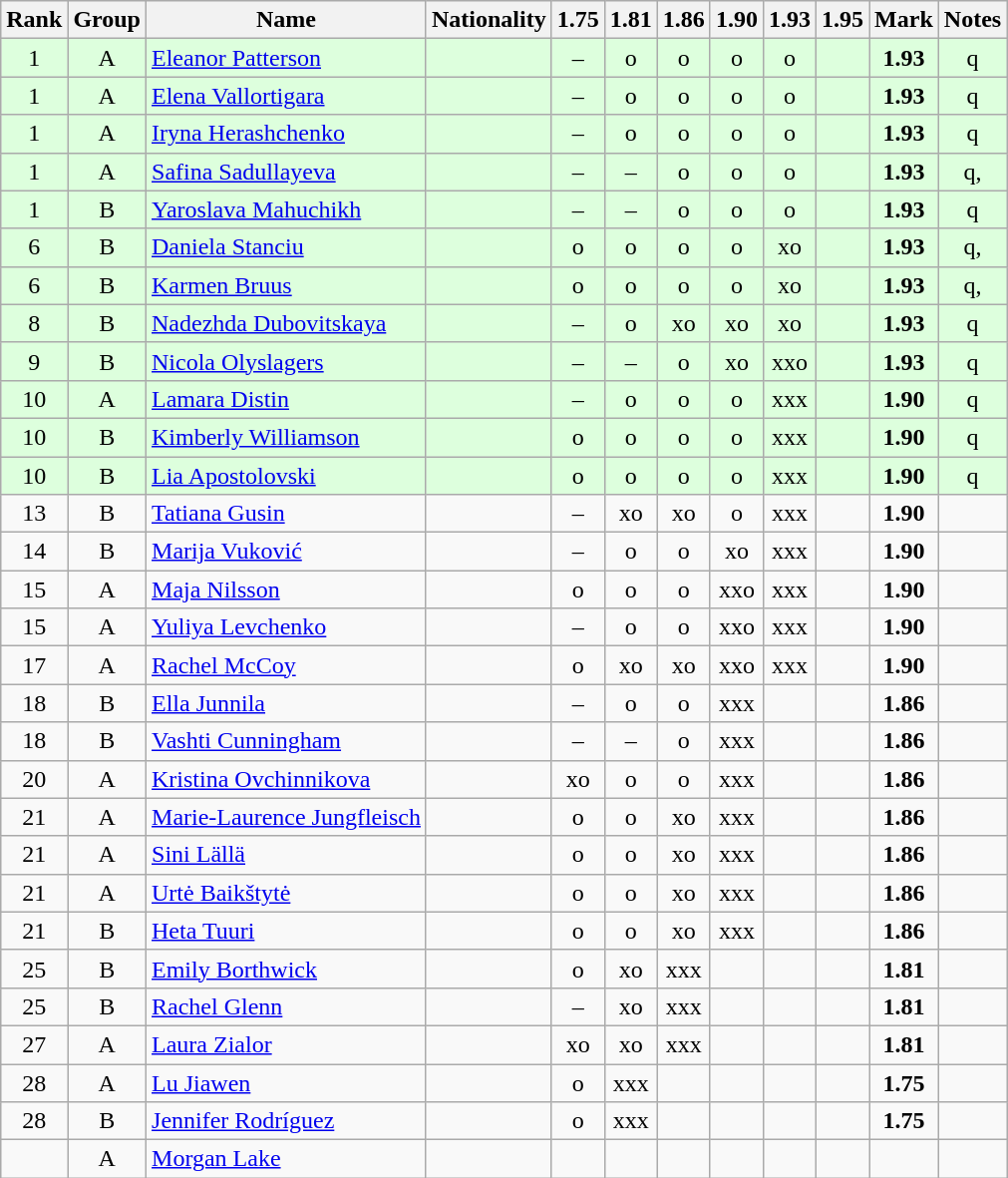<table class="wikitable sortable" style="text-align:center">
<tr>
<th>Rank</th>
<th>Group</th>
<th>Name</th>
<th>Nationality</th>
<th>1.75</th>
<th>1.81</th>
<th>1.86</th>
<th>1.90</th>
<th>1.93</th>
<th>1.95</th>
<th>Mark</th>
<th>Notes</th>
</tr>
<tr bgcolor=ddffdd>
<td>1</td>
<td>A</td>
<td align=left><a href='#'>Eleanor Patterson</a></td>
<td align=left></td>
<td>–</td>
<td>o</td>
<td>o</td>
<td>o</td>
<td>o</td>
<td></td>
<td><strong>1.93</strong></td>
<td>q</td>
</tr>
<tr bgcolor=ddffdd>
<td>1</td>
<td>A</td>
<td align=left><a href='#'>Elena Vallortigara</a></td>
<td align=left></td>
<td>–</td>
<td>o</td>
<td>o</td>
<td>o</td>
<td>o</td>
<td></td>
<td><strong>1.93</strong></td>
<td>q</td>
</tr>
<tr bgcolor=ddffdd>
<td>1</td>
<td>A</td>
<td align=left><a href='#'>Iryna Herashchenko</a></td>
<td align=left></td>
<td>–</td>
<td>o</td>
<td>o</td>
<td>o</td>
<td>o</td>
<td></td>
<td><strong>1.93</strong></td>
<td>q</td>
</tr>
<tr bgcolor=ddffdd>
<td>1</td>
<td>A</td>
<td align=left><a href='#'>Safina Sadullayeva</a></td>
<td align=left></td>
<td>–</td>
<td>–</td>
<td>o</td>
<td>o</td>
<td>o</td>
<td></td>
<td><strong>1.93</strong></td>
<td>q, </td>
</tr>
<tr bgcolor=ddffdd>
<td>1</td>
<td>B</td>
<td align=left><a href='#'>Yaroslava Mahuchikh</a></td>
<td align=left></td>
<td>–</td>
<td>–</td>
<td>o</td>
<td>o</td>
<td>o</td>
<td></td>
<td><strong>1.93</strong></td>
<td>q</td>
</tr>
<tr bgcolor=ddffdd>
<td>6</td>
<td>B</td>
<td align=left><a href='#'>Daniela Stanciu</a></td>
<td align=left></td>
<td>o</td>
<td>o</td>
<td>o</td>
<td>o</td>
<td>xo</td>
<td></td>
<td><strong>1.93</strong></td>
<td>q, </td>
</tr>
<tr bgcolor=ddffdd>
<td>6</td>
<td>B</td>
<td align=left><a href='#'>Karmen Bruus</a></td>
<td align=left></td>
<td>o</td>
<td>o</td>
<td>o</td>
<td>o</td>
<td>xo</td>
<td></td>
<td><strong>1.93</strong></td>
<td>q, </td>
</tr>
<tr bgcolor=ddffdd>
<td>8</td>
<td>B</td>
<td align=left><a href='#'>Nadezhda Dubovitskaya</a></td>
<td align=left></td>
<td>–</td>
<td>o</td>
<td>xo</td>
<td>xo</td>
<td>xo</td>
<td></td>
<td><strong>1.93</strong></td>
<td>q</td>
</tr>
<tr bgcolor=ddffdd>
<td>9</td>
<td>B</td>
<td align=left><a href='#'>Nicola Olyslagers</a></td>
<td align=left></td>
<td>–</td>
<td>–</td>
<td>o</td>
<td>xo</td>
<td>xxo</td>
<td></td>
<td><strong>1.93</strong></td>
<td>q</td>
</tr>
<tr bgcolor=ddffdd>
<td>10</td>
<td>A</td>
<td align=left><a href='#'>Lamara Distin</a></td>
<td align=left></td>
<td>–</td>
<td>o</td>
<td>o</td>
<td>o</td>
<td>xxx</td>
<td></td>
<td><strong>1.90</strong></td>
<td>q</td>
</tr>
<tr bgcolor=ddffdd>
<td>10</td>
<td>B</td>
<td align=left><a href='#'>Kimberly Williamson</a></td>
<td align=left></td>
<td>o</td>
<td>o</td>
<td>o</td>
<td>o</td>
<td>xxx</td>
<td></td>
<td><strong>1.90</strong></td>
<td>q</td>
</tr>
<tr bgcolor=ddffdd>
<td>10</td>
<td>B</td>
<td align=left><a href='#'>Lia Apostolovski</a></td>
<td align=left></td>
<td>o</td>
<td>o</td>
<td>o</td>
<td>o</td>
<td>xxx</td>
<td></td>
<td><strong>1.90</strong></td>
<td>q</td>
</tr>
<tr>
<td>13</td>
<td>B</td>
<td align=left><a href='#'>Tatiana Gusin</a></td>
<td align=left></td>
<td>–</td>
<td>xo</td>
<td>xo</td>
<td>o</td>
<td>xxx</td>
<td></td>
<td><strong>1.90</strong></td>
<td></td>
</tr>
<tr>
<td>14</td>
<td>B</td>
<td align=left><a href='#'>Marija Vuković</a></td>
<td align=left></td>
<td>–</td>
<td>o</td>
<td>o</td>
<td>xo</td>
<td>xxx</td>
<td></td>
<td><strong>1.90</strong></td>
<td></td>
</tr>
<tr>
<td>15</td>
<td>A</td>
<td align=left><a href='#'>Maja Nilsson</a></td>
<td align=left></td>
<td>o</td>
<td>o</td>
<td>o</td>
<td>xxo</td>
<td>xxx</td>
<td></td>
<td><strong>1.90</strong></td>
<td></td>
</tr>
<tr>
<td>15</td>
<td>A</td>
<td align=left><a href='#'>Yuliya Levchenko</a></td>
<td align=left></td>
<td>–</td>
<td>o</td>
<td>o</td>
<td>xxo</td>
<td>xxx</td>
<td></td>
<td><strong>1.90</strong></td>
<td></td>
</tr>
<tr>
<td>17</td>
<td>A</td>
<td align=left><a href='#'>Rachel McCoy</a></td>
<td align=left></td>
<td>o</td>
<td>xo</td>
<td>xo</td>
<td>xxo</td>
<td>xxx</td>
<td></td>
<td><strong>1.90</strong></td>
<td></td>
</tr>
<tr>
<td>18</td>
<td>B</td>
<td align=left><a href='#'>Ella Junnila</a></td>
<td align=left></td>
<td>–</td>
<td>o</td>
<td>o</td>
<td>xxx</td>
<td></td>
<td></td>
<td><strong>1.86</strong></td>
<td></td>
</tr>
<tr>
<td>18</td>
<td>B</td>
<td align=left><a href='#'>Vashti Cunningham</a></td>
<td align=left></td>
<td>–</td>
<td>–</td>
<td>o</td>
<td>xxx</td>
<td></td>
<td></td>
<td><strong>1.86</strong></td>
<td></td>
</tr>
<tr>
<td>20</td>
<td>A</td>
<td align=left><a href='#'>Kristina Ovchinnikova</a></td>
<td align=left></td>
<td>xo</td>
<td>o</td>
<td>o</td>
<td>xxx</td>
<td></td>
<td></td>
<td><strong>1.86</strong></td>
<td></td>
</tr>
<tr>
<td>21</td>
<td>A</td>
<td align=left><a href='#'>Marie-Laurence Jungfleisch</a></td>
<td align=left></td>
<td>o</td>
<td>o</td>
<td>xo</td>
<td>xxx</td>
<td></td>
<td></td>
<td><strong>1.86</strong></td>
<td></td>
</tr>
<tr>
<td>21</td>
<td>A</td>
<td align=left><a href='#'>Sini Lällä</a></td>
<td align=left></td>
<td>o</td>
<td>o</td>
<td>xo</td>
<td>xxx</td>
<td></td>
<td></td>
<td><strong>1.86</strong></td>
<td></td>
</tr>
<tr>
<td>21</td>
<td>A</td>
<td align=left><a href='#'>Urtė Baikštytė</a></td>
<td align=left></td>
<td>o</td>
<td>o</td>
<td>xo</td>
<td>xxx</td>
<td></td>
<td></td>
<td><strong>1.86</strong></td>
<td></td>
</tr>
<tr>
<td>21</td>
<td>B</td>
<td align=left><a href='#'>Heta Tuuri</a></td>
<td align=left></td>
<td>o</td>
<td>o</td>
<td>xo</td>
<td>xxx</td>
<td></td>
<td></td>
<td><strong>1.86</strong></td>
<td></td>
</tr>
<tr>
<td>25</td>
<td>B</td>
<td align=left><a href='#'>Emily Borthwick</a></td>
<td align=left></td>
<td>o</td>
<td>xo</td>
<td>xxx</td>
<td></td>
<td></td>
<td></td>
<td><strong>1.81</strong></td>
<td></td>
</tr>
<tr>
<td>25</td>
<td>B</td>
<td align=left><a href='#'>Rachel Glenn</a></td>
<td align=left></td>
<td>–</td>
<td>xo</td>
<td>xxx</td>
<td></td>
<td></td>
<td></td>
<td><strong>1.81</strong></td>
<td></td>
</tr>
<tr>
<td>27</td>
<td>A</td>
<td align=left><a href='#'>Laura Zialor</a></td>
<td align=left></td>
<td>xo</td>
<td>xo</td>
<td>xxx</td>
<td></td>
<td></td>
<td></td>
<td><strong>1.81</strong></td>
<td></td>
</tr>
<tr>
<td>28</td>
<td>A</td>
<td align=left><a href='#'>Lu Jiawen</a></td>
<td align=left></td>
<td>o</td>
<td>xxx</td>
<td></td>
<td></td>
<td></td>
<td></td>
<td><strong>1.75</strong></td>
<td></td>
</tr>
<tr>
<td>28</td>
<td>B</td>
<td align=left><a href='#'>Jennifer Rodríguez</a></td>
<td align=left></td>
<td>o</td>
<td>xxx</td>
<td></td>
<td></td>
<td></td>
<td></td>
<td><strong>1.75</strong></td>
<td></td>
</tr>
<tr>
<td></td>
<td>A</td>
<td align=left><a href='#'>Morgan Lake</a></td>
<td align=left></td>
<td></td>
<td></td>
<td></td>
<td></td>
<td></td>
<td></td>
<td></td>
<td></td>
</tr>
</table>
